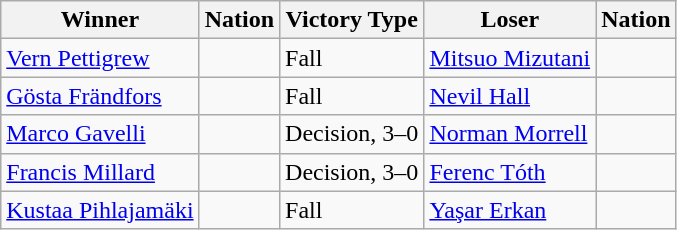<table class="wikitable sortable" style="text-align:left;">
<tr>
<th>Winner</th>
<th>Nation</th>
<th>Victory Type</th>
<th>Loser</th>
<th>Nation</th>
</tr>
<tr>
<td><a href='#'>Vern Pettigrew</a></td>
<td></td>
<td>Fall</td>
<td><a href='#'>Mitsuo Mizutani</a></td>
<td></td>
</tr>
<tr>
<td><a href='#'>Gösta Frändfors</a></td>
<td></td>
<td>Fall</td>
<td><a href='#'>Nevil Hall</a></td>
<td></td>
</tr>
<tr>
<td><a href='#'>Marco Gavelli</a></td>
<td></td>
<td>Decision, 3–0</td>
<td><a href='#'>Norman Morrell</a></td>
<td></td>
</tr>
<tr>
<td><a href='#'>Francis Millard</a></td>
<td></td>
<td>Decision, 3–0</td>
<td><a href='#'>Ferenc Tóth</a></td>
<td></td>
</tr>
<tr>
<td><a href='#'>Kustaa Pihlajamäki</a></td>
<td></td>
<td>Fall</td>
<td><a href='#'>Yaşar Erkan</a></td>
<td></td>
</tr>
</table>
